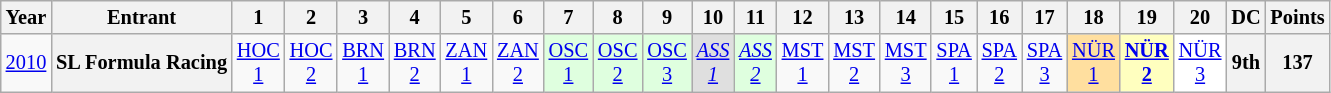<table class="wikitable" style="text-align:center; font-size:85%">
<tr>
<th>Year</th>
<th>Entrant</th>
<th>1</th>
<th>2</th>
<th>3</th>
<th>4</th>
<th>5</th>
<th>6</th>
<th>7</th>
<th>8</th>
<th>9</th>
<th>10</th>
<th>11</th>
<th>12</th>
<th>13</th>
<th>14</th>
<th>15</th>
<th>16</th>
<th>17</th>
<th>18</th>
<th>19</th>
<th>20</th>
<th>DC</th>
<th>Points</th>
</tr>
<tr>
<td><a href='#'>2010</a></td>
<th>SL Formula Racing</th>
<td style="background:#;"><a href='#'>HOC<br>1</a><br></td>
<td style="background:#;"><a href='#'>HOC<br>2</a><br></td>
<td style="background:#;"><a href='#'>BRN<br>1</a><br></td>
<td style="background:#;"><a href='#'>BRN<br>2</a><br></td>
<td style="background:#;"><a href='#'>ZAN<br>1</a><br></td>
<td style="background:#;"><a href='#'>ZAN<br>2</a><br></td>
<td style="background:#dfffdf;"><a href='#'>OSC<br>1</a><br></td>
<td style="background:#dfffdf;"><a href='#'>OSC<br>2</a><br></td>
<td style="background:#dfffdf;"><a href='#'>OSC<br>3</a><br></td>
<td style="background:#dfdfdf;"><em><a href='#'>ASS<br>1</a></em><br></td>
<td style="background:#dfffdf;"><em><a href='#'>ASS<br>2</a></em><br></td>
<td style="background:#;"><a href='#'>MST<br>1</a><br></td>
<td style="background:#;"><a href='#'>MST<br>2</a><br></td>
<td style="background:#;"><a href='#'>MST<br>3</a><br></td>
<td style="background:#;"><a href='#'>SPA<br>1</a><br></td>
<td style="background:#;"><a href='#'>SPA<br>2</a><br></td>
<td style="background:#;"><a href='#'>SPA<br>3</a><br></td>
<td style="background:#ffdf9f;"><a href='#'>NÜR<br>1</a><br></td>
<td style="background:#ffffbf;"><strong><a href='#'>NÜR<br>2</a></strong><br></td>
<td style="background:#FFFFFF;"><a href='#'>NÜR<br>3</a><br></td>
<th>9th</th>
<th>137</th>
</tr>
</table>
